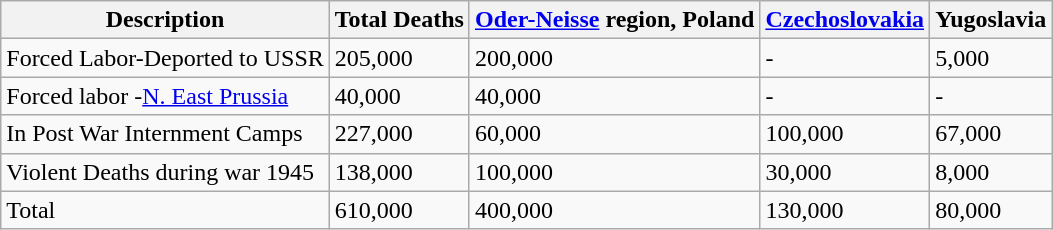<table class="wikitable">
<tr>
<th>Description</th>
<th>Total Deaths</th>
<th><a href='#'>Oder-Neisse</a> region, Poland</th>
<th><a href='#'>Czechoslovakia</a></th>
<th>Yugoslavia</th>
</tr>
<tr>
<td>Forced Labor-Deported to USSR</td>
<td>205,000</td>
<td>200,000</td>
<td>-</td>
<td>5,000</td>
</tr>
<tr>
<td>Forced labor -<a href='#'>N. East Prussia</a></td>
<td>40,000</td>
<td>40,000</td>
<td>-</td>
<td>-</td>
</tr>
<tr>
<td>In Post War Internment Camps</td>
<td>227,000</td>
<td>60,000</td>
<td>100,000</td>
<td>67,000</td>
</tr>
<tr>
<td>Violent Deaths during war 1945</td>
<td>138,000</td>
<td>100,000</td>
<td>30,000</td>
<td>8,000</td>
</tr>
<tr>
<td>Total</td>
<td>610,000</td>
<td>400,000</td>
<td>130,000</td>
<td>80,000</td>
</tr>
</table>
